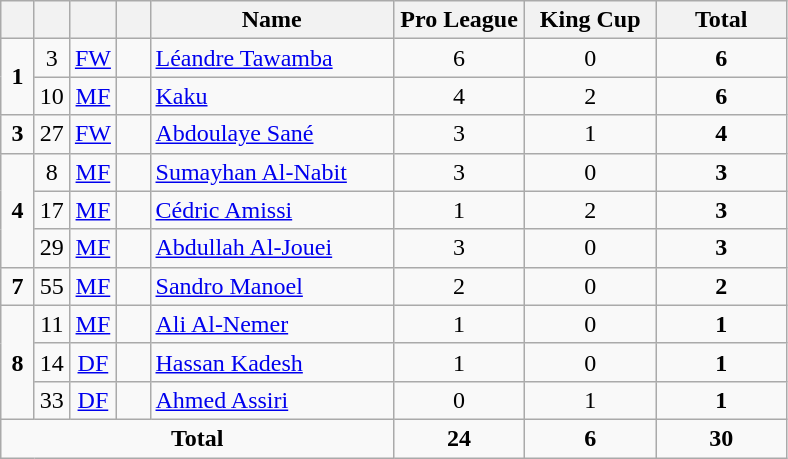<table class="wikitable" style="text-align:center">
<tr>
<th width=15></th>
<th width=15></th>
<th width=15></th>
<th width=15></th>
<th width=155>Name</th>
<th width=80>Pro League</th>
<th width=80>King Cup</th>
<th width=80>Total</th>
</tr>
<tr>
<td rowspan=2><strong>1</strong></td>
<td>3</td>
<td><a href='#'>FW</a></td>
<td></td>
<td align=left><a href='#'>Léandre Tawamba</a></td>
<td>6</td>
<td>0</td>
<td><strong>6</strong></td>
</tr>
<tr>
<td>10</td>
<td><a href='#'>MF</a></td>
<td></td>
<td align=left><a href='#'>Kaku</a></td>
<td>4</td>
<td>2</td>
<td><strong>6</strong></td>
</tr>
<tr>
<td><strong>3</strong></td>
<td>27</td>
<td><a href='#'>FW</a></td>
<td></td>
<td align=left><a href='#'>Abdoulaye Sané</a></td>
<td>3</td>
<td>1</td>
<td><strong>4</strong></td>
</tr>
<tr>
<td rowspan=3><strong>4</strong></td>
<td>8</td>
<td><a href='#'>MF</a></td>
<td></td>
<td align=left><a href='#'>Sumayhan Al-Nabit</a></td>
<td>3</td>
<td>0</td>
<td><strong>3</strong></td>
</tr>
<tr>
<td>17</td>
<td><a href='#'>MF</a></td>
<td></td>
<td align=left><a href='#'>Cédric Amissi</a></td>
<td>1</td>
<td>2</td>
<td><strong>3</strong></td>
</tr>
<tr>
<td>29</td>
<td><a href='#'>MF</a></td>
<td></td>
<td align=left><a href='#'>Abdullah Al-Jouei</a></td>
<td>3</td>
<td>0</td>
<td><strong>3</strong></td>
</tr>
<tr>
<td><strong>7</strong></td>
<td>55</td>
<td><a href='#'>MF</a></td>
<td></td>
<td align=left><a href='#'>Sandro Manoel</a></td>
<td>2</td>
<td>0</td>
<td><strong>2</strong></td>
</tr>
<tr>
<td rowspan=3><strong>8</strong></td>
<td>11</td>
<td><a href='#'>MF</a></td>
<td></td>
<td align=left><a href='#'>Ali Al-Nemer</a></td>
<td>1</td>
<td>0</td>
<td><strong>1</strong></td>
</tr>
<tr>
<td>14</td>
<td><a href='#'>DF</a></td>
<td></td>
<td align=left><a href='#'>Hassan Kadesh</a></td>
<td>1</td>
<td>0</td>
<td><strong>1</strong></td>
</tr>
<tr>
<td>33</td>
<td><a href='#'>DF</a></td>
<td></td>
<td align=left><a href='#'>Ahmed Assiri</a></td>
<td>0</td>
<td>1</td>
<td><strong>1</strong></td>
</tr>
<tr>
<td colspan=5><strong>Total</strong></td>
<td><strong>24</strong></td>
<td><strong>6</strong></td>
<td><strong>30</strong></td>
</tr>
</table>
